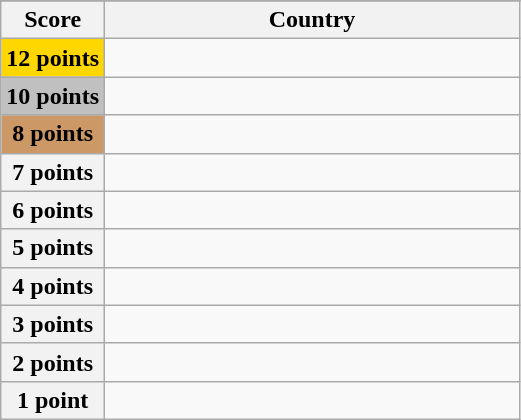<table class="wikitable">
<tr>
</tr>
<tr>
<th scope="col" width="20%">Score</th>
<th scope="col">Country</th>
</tr>
<tr>
<th scope="row" style="background:gold">12 points</th>
<td></td>
</tr>
<tr>
<th scope="row" style="background:silver">10 points</th>
<td></td>
</tr>
<tr>
<th scope="row" style="background:#CC9966">8 points</th>
<td></td>
</tr>
<tr>
<th scope="row">7 points</th>
<td></td>
</tr>
<tr>
<th scope="row">6 points</th>
<td></td>
</tr>
<tr>
<th scope="row">5 points</th>
<td></td>
</tr>
<tr>
<th scope="row">4 points</th>
<td></td>
</tr>
<tr>
<th scope="row">3 points</th>
<td></td>
</tr>
<tr>
<th scope="row">2 points</th>
<td></td>
</tr>
<tr>
<th scope="row">1 point</th>
<td></td>
</tr>
</table>
